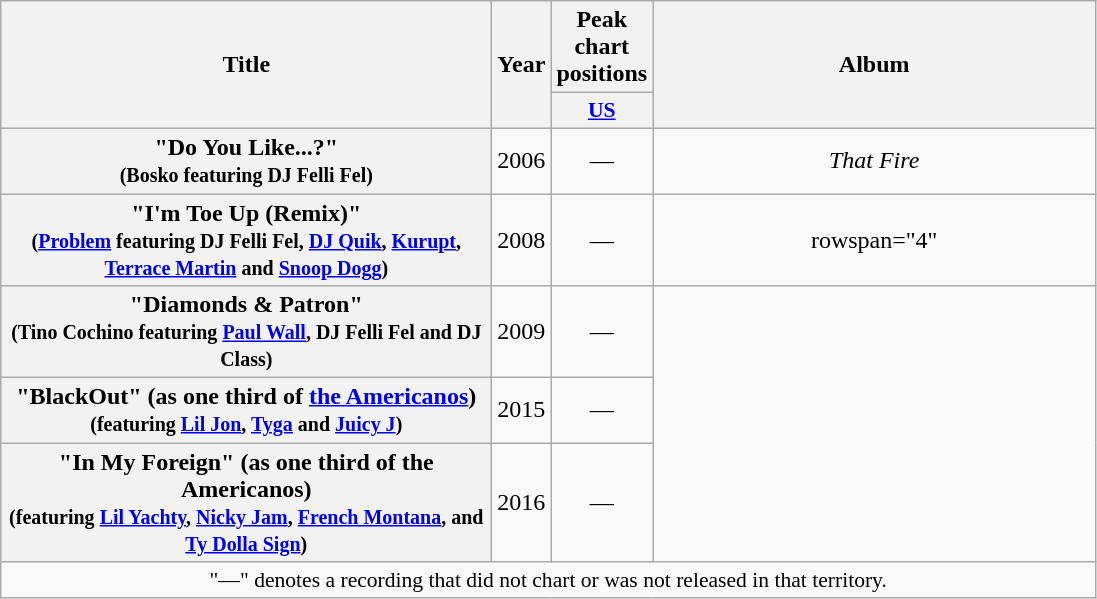<table class="wikitable plainrowheaders" style="text-align:center;" border="1">
<tr>
<th scope="col" rowspan="2" style="width:20em;">Title</th>
<th scope="col" rowspan="2">Year</th>
<th scope="col" colspan="1">Peak chart positions</th>
<th scope="col" rowspan="2" style="width:18em;">Album</th>
</tr>
<tr>
<th style="width:3em; font-size:90%"><a href='#'>US</a></th>
</tr>
<tr>
<th scope="row">"Do You Like...?"<br><small>(Bosko featuring DJ Felli Fel)</small></th>
<td>2006</td>
<td>—</td>
<td><em>That Fire</em></td>
</tr>
<tr>
<th scope="row">"I'm Toe Up (Remix)"<br><small>(<a href='#'>Problem</a> featuring DJ Felli Fel, <a href='#'>DJ Quik</a>, <a href='#'>Kurupt</a>, <a href='#'>Terrace Martin</a> and <a href='#'>Snoop Dogg</a>)</small></th>
<td>2008</td>
<td>—</td>
<td>rowspan="4" </td>
</tr>
<tr>
<th scope="row">"Diamonds & Patron"<br><small>(Tino Cochino featuring <a href='#'>Paul Wall</a>, DJ Felli Fel and DJ Class)</small></th>
<td>2009</td>
<td>—</td>
</tr>
<tr>
<th scope="row">"BlackOut" (as one third of <a href='#'>the Americanos</a>)<br><small>(featuring <a href='#'>Lil Jon</a>, <a href='#'>Tyga</a> and <a href='#'>Juicy J</a>)</small></th>
<td>2015</td>
<td>—</td>
</tr>
<tr>
<th scope="row">"In My Foreign" (as one third of the Americanos)<br><small>(featuring <a href='#'>Lil Yachty</a>, <a href='#'>Nicky Jam</a>, <a href='#'>French Montana</a>, and <a href='#'>Ty Dolla Sign</a>)</small></th>
<td>2016</td>
<td>—</td>
</tr>
<tr>
<td colspan="4" style="font-size:90%">"—" denotes a recording that did not chart or was not released in that territory.</td>
</tr>
</table>
